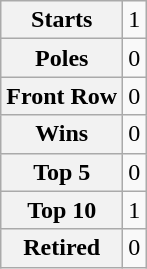<table class="wikitable" style="text-align:center">
<tr>
<th>Starts</th>
<td>1</td>
</tr>
<tr>
<th>Poles</th>
<td>0</td>
</tr>
<tr>
<th>Front Row</th>
<td>0</td>
</tr>
<tr>
<th>Wins</th>
<td>0</td>
</tr>
<tr>
<th>Top 5</th>
<td>0</td>
</tr>
<tr>
<th>Top 10</th>
<td>1</td>
</tr>
<tr>
<th>Retired</th>
<td>0</td>
</tr>
</table>
